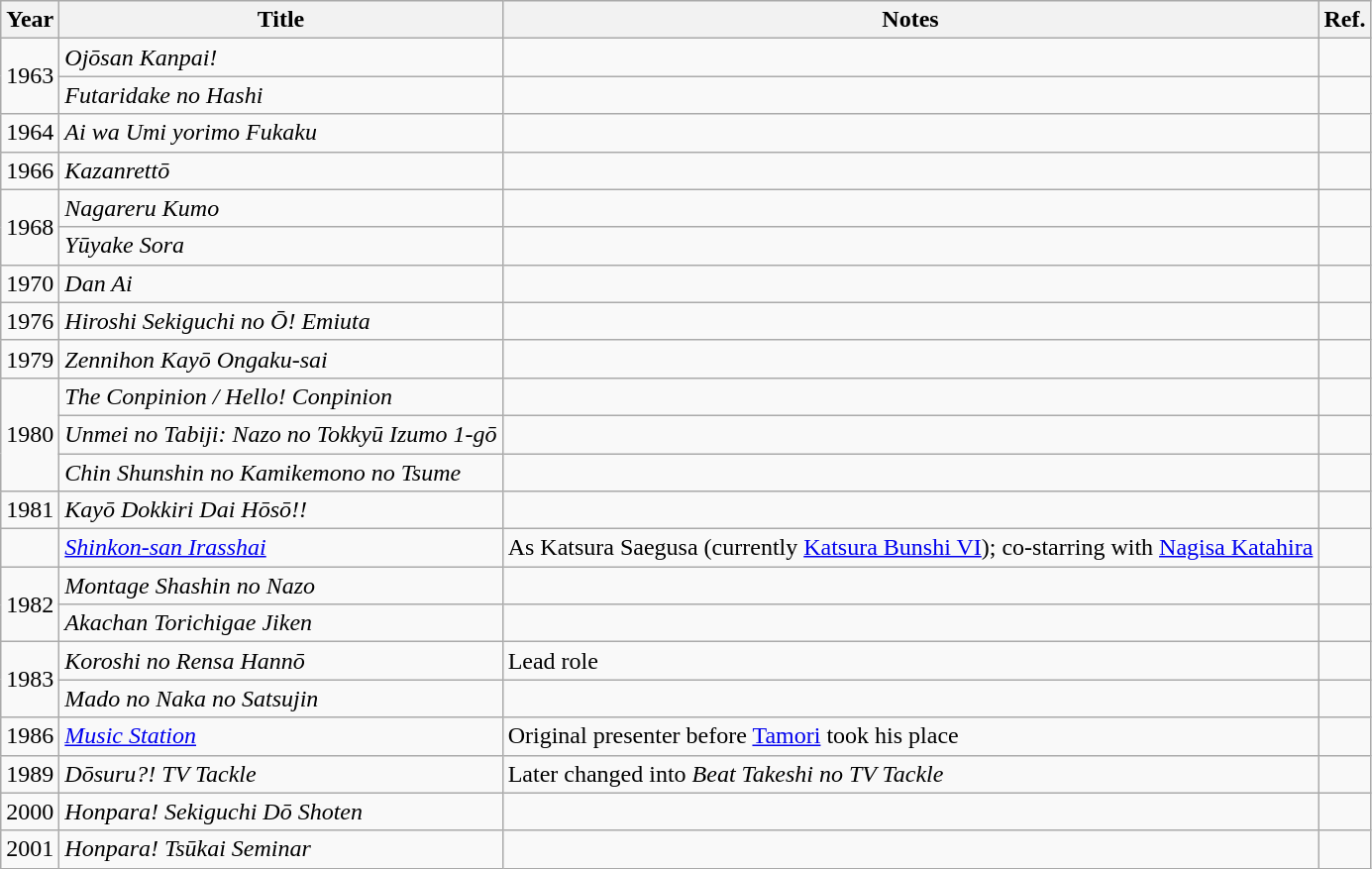<table class="wikitable">
<tr>
<th>Year</th>
<th>Title</th>
<th>Notes</th>
<th>Ref.</th>
</tr>
<tr>
<td rowspan="2">1963</td>
<td><em>Ojōsan Kanpai!</em></td>
<td></td>
<td></td>
</tr>
<tr>
<td><em>Futaridake no Hashi</em></td>
<td></td>
<td></td>
</tr>
<tr>
<td>1964</td>
<td><em>Ai wa Umi yorimo Fukaku</em></td>
<td></td>
<td></td>
</tr>
<tr>
<td>1966</td>
<td><em>Kazanrettō</em></td>
<td></td>
<td></td>
</tr>
<tr>
<td rowspan="2">1968</td>
<td><em>Nagareru Kumo</em></td>
<td></td>
<td></td>
</tr>
<tr>
<td><em>Yūyake Sora</em></td>
<td></td>
<td></td>
</tr>
<tr>
<td>1970</td>
<td><em>Dan Ai</em></td>
<td></td>
<td></td>
</tr>
<tr>
<td>1976</td>
<td><em>Hiroshi Sekiguchi no Ō! Emiuta</em></td>
<td></td>
<td></td>
</tr>
<tr>
<td>1979</td>
<td><em>Zennihon Kayō Ongaku-sai</em></td>
<td></td>
<td></td>
</tr>
<tr>
<td rowspan="3">1980</td>
<td><em>The Conpinion / Hello! Conpinion</em></td>
<td></td>
<td></td>
</tr>
<tr>
<td><em>Unmei no Tabiji: Nazo no Tokkyū Izumo 1-gō</em></td>
<td></td>
<td></td>
</tr>
<tr>
<td><em>Chin Shunshin no Kamikemono no Tsume</em></td>
<td></td>
<td></td>
</tr>
<tr>
<td>1981</td>
<td><em>Kayō Dokkiri Dai Hōsō!!</em></td>
<td></td>
<td></td>
</tr>
<tr>
<td></td>
<td><em><a href='#'>Shinkon-san Irasshai</a></em></td>
<td>As Katsura Saegusa (currently <a href='#'>Katsura Bunshi VI</a>); co-starring with <a href='#'>Nagisa Katahira</a></td>
<td></td>
</tr>
<tr>
<td rowspan="2">1982</td>
<td><em>Montage Shashin no Nazo</em></td>
<td></td>
<td></td>
</tr>
<tr>
<td><em>Akachan Torichigae Jiken</em></td>
<td></td>
<td></td>
</tr>
<tr>
<td rowspan="2">1983</td>
<td><em>Koroshi no Rensa Hannō</em></td>
<td>Lead role</td>
<td></td>
</tr>
<tr>
<td><em>Mado no Naka no Satsujin</em></td>
<td></td>
<td></td>
</tr>
<tr>
<td>1986</td>
<td><em><a href='#'>Music Station</a></em></td>
<td>Original presenter before <a href='#'>Tamori</a> took his place</td>
<td></td>
</tr>
<tr>
<td>1989</td>
<td><em>Dōsuru?! TV Tackle</em></td>
<td>Later changed into <em>Beat Takeshi no TV Tackle</em></td>
<td></td>
</tr>
<tr>
<td>2000</td>
<td><em>Honpara! Sekiguchi Dō Shoten</em></td>
<td></td>
<td></td>
</tr>
<tr>
<td>2001</td>
<td><em>Honpara! Tsūkai Seminar</em></td>
<td></td>
<td></td>
</tr>
</table>
